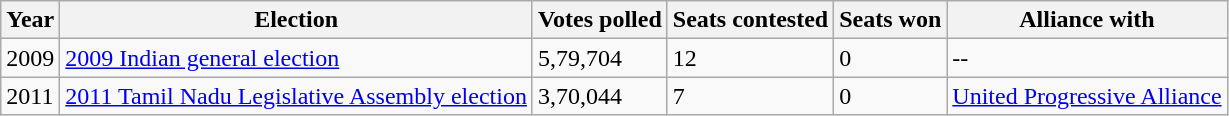<table class="wikitable">
<tr>
<th>Year</th>
<th>Election</th>
<th>Votes polled</th>
<th>Seats contested</th>
<th>Seats won</th>
<th>Alliance with</th>
</tr>
<tr>
<td>2009</td>
<td><a href='#'>2009 Indian general election</a></td>
<td>5,79,704</td>
<td>12</td>
<td>0</td>
<td>--</td>
</tr>
<tr>
<td>2011</td>
<td><a href='#'>2011 Tamil Nadu Legislative Assembly election</a></td>
<td>3,70,044</td>
<td>7</td>
<td>0</td>
<td><a href='#'>United Progressive Alliance</a></td>
</tr>
</table>
